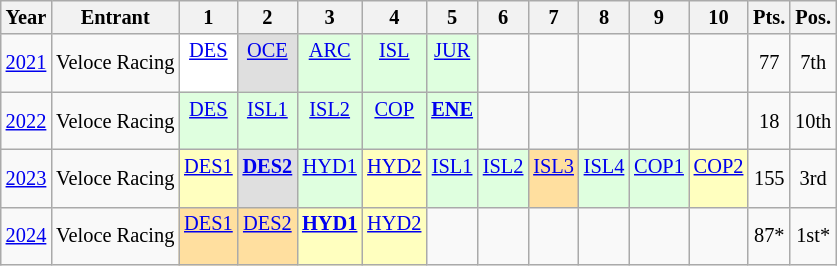<table class="wikitable" style="text-align:center; font-size:85%">
<tr>
<th>Year</th>
<th>Entrant</th>
<th>1</th>
<th>2</th>
<th>3</th>
<th>4</th>
<th>5</th>
<th>6</th>
<th>7</th>
<th>8</th>
<th>9</th>
<th>10</th>
<th>Pts.</th>
<th>Pos.</th>
</tr>
<tr>
<td><a href='#'>2021</a></td>
<td>Veloce Racing</td>
<td bgcolor=#FFFFFF><a href='#'>DES</a><br><br></td>
<td bgcolor=#DFDFDF><a href='#'>OCE</a><br><br></td>
<td bgcolor=#dfffdf><a href='#'>ARC</a><br><br></td>
<td bgcolor=#dfffdf><a href='#'>ISL</a><br><br></td>
<td bgcolor=#dfffdf><a href='#'>JUR</a><br><br></td>
<td></td>
<td></td>
<td></td>
<td></td>
<td></td>
<td>77</td>
<td>7th</td>
</tr>
<tr>
<td><a href='#'>2022</a></td>
<td>Veloce Racing</td>
<td bgcolor=#dfffdf><a href='#'>DES</a><br><br></td>
<td bgcolor=#dfffdf><a href='#'>ISL1</a><br><br></td>
<td bgcolor=#dfffdf><a href='#'>ISL2</a><br><br></td>
<td bgcolor=#dfffdf><a href='#'>COP</a><br><br></td>
<td bgcolor=#dfffdf><strong><a href='#'>ENE</a></strong><br><br></td>
<td></td>
<td></td>
<td></td>
<td></td>
<td></td>
<td>18</td>
<td>10th</td>
</tr>
<tr>
<td><a href='#'>2023</a></td>
<td>Veloce Racing</td>
<td bgcolor=#ffffbf><a href='#'>DES1</a><br><br></td>
<td bgcolor=#DFDFDF><strong><a href='#'>DES2</a></strong><br><br></td>
<td bgcolor=#dfffdf><a href='#'>HYD1</a><br><br></td>
<td bgcolor=#ffffbf><a href='#'>HYD2</a><br><br></td>
<td bgcolor=#dfffdf><a href='#'>ISL1</a><br><br></td>
<td bgcolor=#dfffdf><a href='#'>ISL2</a><br><br></td>
<td bgcolor=#FFDF9F><a href='#'>ISL3</a><br><br></td>
<td bgcolor=#dfffdf><a href='#'>ISL4</a><br><br></td>
<td bgcolor=#dfffdf><a href='#'>COP1</a><br><br></td>
<td bgcolor=#ffffbf><a href='#'>COP2</a><br><br></td>
<td>155</td>
<td>3rd</td>
</tr>
<tr>
<td><a href='#'>2024</a></td>
<td>Veloce Racing</td>
<td bgcolor=#FFDF9F><a href='#'>DES1</a><br><br></td>
<td bgcolor=#FFDF9F><a href='#'>DES2</a><br><br></td>
<td bgcolor="#ffffbf"><strong><a href='#'>HYD1</a><br><br></strong></td>
<td bgcolor="#ffffbf"><a href='#'>HYD2</a><br><br></td>
<td></td>
<td></td>
<td></td>
<td></td>
<td></td>
<td></td>
<td>87*</td>
<td>1st*</td>
</tr>
</table>
